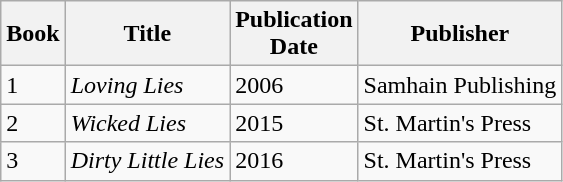<table class="wikitable">
<tr>
<th>Book<br></th>
<th>Title</th>
<th>Publication<br>Date</th>
<th>Publisher</th>
</tr>
<tr>
<td>1</td>
<td><em>Loving Lies</em></td>
<td>2006</td>
<td>Samhain Publishing</td>
</tr>
<tr>
<td>2</td>
<td><em>Wicked Lies</em></td>
<td>2015</td>
<td>St. Martin's Press</td>
</tr>
<tr>
<td>3</td>
<td><em>Dirty Little Lies</em></td>
<td>2016</td>
<td>St. Martin's Press</td>
</tr>
</table>
